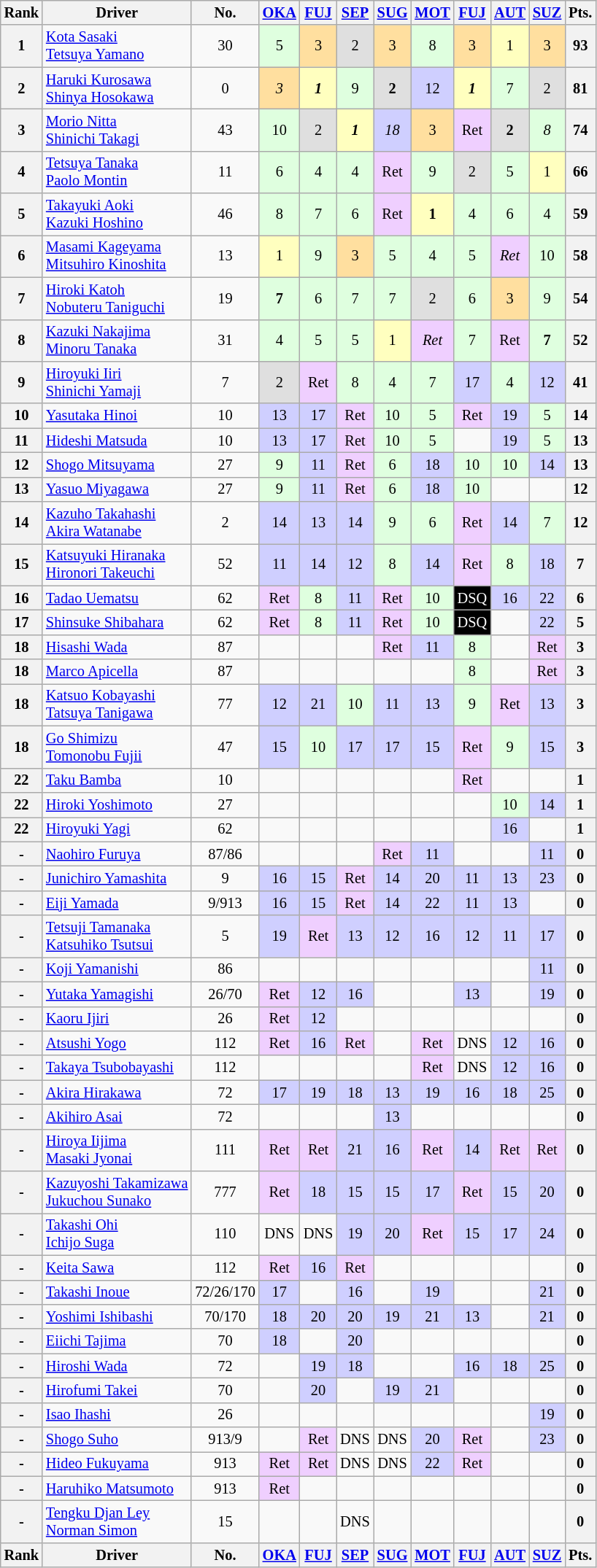<table class="wikitable" style="font-size:85%; text-align:center">
<tr style="background:#f9f9f9" valign="top">
<th valign="middle">Rank</th>
<th valign="middle" class="unsortable">Driver</th>
<th valign="middle">No.</th>
<th data-sort-type="number"><a href='#'>OKA</a><br></th>
<th data-sort-type="number"><a href='#'>FUJ</a><br></th>
<th data-sort-type="number"><a href='#'>SEP</a><br></th>
<th><a href='#'>SUG</a><br></th>
<th data-sort-type="number"><a href='#'>MOT</a><br></th>
<th data-sort-type="number"><a href='#'>FUJ</a><br></th>
<th data-sort-type="number"><a href='#'>AUT</a><br></th>
<th data-sort-type="number"><a href='#'>SUZ</a><br></th>
<th data-sort-type="number">Pts.</th>
</tr>
<tr>
<th>1</th>
<td align="left"> <a href='#'>Kota Sasaki</a><br> <a href='#'>Tetsuya Yamano</a></td>
<td>30</td>
<td bgcolor="#DFFFDF">5</td>
<td bgcolor="#FFDF9F">3</td>
<td bgcolor="#DFDFDF">2</td>
<td bgcolor="#FFDF9F">3</td>
<td bgcolor="#DFFFDF">8</td>
<td bgcolor="#FFDF9F">3</td>
<td bgcolor="#FFFFBF">1</td>
<td bgcolor="#FFDF9F">3</td>
<th>93</th>
</tr>
<tr>
<th>2</th>
<td align="left"> <a href='#'>Haruki Kurosawa</a><br> <a href='#'>Shinya Hosokawa</a></td>
<td>0</td>
<td bgcolor="#FFDF9F"><em>3</em></td>
<td bgcolor="#FFFFBF"><strong><em>1</em></strong></td>
<td bgcolor="#DFFFDF">9</td>
<td bgcolor="#DFDFDF"><strong>2</strong></td>
<td bgcolor="#CFCFFF">12</td>
<td bgcolor="#FFFFBF"><strong><em>1</em></strong></td>
<td bgcolor="#DFFFDF">7</td>
<td bgcolor="#DFDFDF">2</td>
<th>81</th>
</tr>
<tr>
<th>3</th>
<td align="left"> <a href='#'>Morio Nitta</a><br> <a href='#'>Shinichi Takagi</a></td>
<td>43</td>
<td bgcolor="#DFFFDF">10</td>
<td bgcolor="#DFDFDF">2</td>
<td bgcolor="#FFFFBF"><strong><em>1</em></strong></td>
<td bgcolor="#CFCFFF"><em>18</em></td>
<td bgcolor="#FFDF9F">3</td>
<td bgcolor="#EFCFFF">Ret</td>
<td bgcolor="#DFDFDF"><strong>2</strong></td>
<td bgcolor="#DFFFDF"><em>8</em></td>
<th>74</th>
</tr>
<tr>
<th>4</th>
<td align="left"> <a href='#'>Tetsuya Tanaka</a><br> <a href='#'>Paolo Montin</a></td>
<td>11</td>
<td bgcolor="#DFFFDF">6</td>
<td bgcolor="#DFFFDF">4</td>
<td bgcolor="#DFFFDF">4</td>
<td bgcolor="#EFCFFF">Ret</td>
<td bgcolor="#DFFFDF">9</td>
<td bgcolor="#DFDFDF">2</td>
<td bgcolor="#DFFFDF">5</td>
<td bgcolor="#FFFFBF">1</td>
<th>66</th>
</tr>
<tr>
<th>5</th>
<td align="left"> <a href='#'>Takayuki Aoki</a><br> <a href='#'>Kazuki Hoshino</a></td>
<td>46</td>
<td bgcolor="#DFFFDF">8</td>
<td bgcolor="#DFFFDF">7</td>
<td bgcolor="#DFFFDF">6</td>
<td bgcolor="#EFCFFF">Ret</td>
<td bgcolor="#FFFFBF"><strong>1</strong></td>
<td bgcolor="#DFFFDF">4</td>
<td bgcolor="#DFFFDF">6</td>
<td bgcolor="#DFFFDF">4</td>
<th>59</th>
</tr>
<tr>
<th>6</th>
<td align="left"> <a href='#'>Masami Kageyama</a><br> <a href='#'>Mitsuhiro Kinoshita</a></td>
<td>13</td>
<td bgcolor="#FFFFBF">1</td>
<td bgcolor="#DFFFDF">9</td>
<td bgcolor="#FFDF9F">3</td>
<td bgcolor="#DFFFDF">5</td>
<td bgcolor="#DFFFDF">4</td>
<td bgcolor="#DFFFDF">5</td>
<td bgcolor="#EFCFFF"><em>Ret</em></td>
<td bgcolor="#DFFFDF">10</td>
<th>58</th>
</tr>
<tr>
<th>7</th>
<td align="left"> <a href='#'>Hiroki Katoh</a><br> <a href='#'>Nobuteru Taniguchi</a></td>
<td>19</td>
<td bgcolor="#DFFFDF"><strong>7</strong></td>
<td bgcolor="#DFFFDF">6</td>
<td bgcolor="#DFFFDF">7</td>
<td bgcolor="#DFFFDF">7</td>
<td bgcolor="#DFDFDF">2</td>
<td bgcolor="#DFFFDF">6</td>
<td bgcolor="#FFDF9F">3</td>
<td bgcolor="#DFFFDF">9</td>
<th>54</th>
</tr>
<tr>
<th>8</th>
<td align="left"> <a href='#'>Kazuki Nakajima</a><br> <a href='#'>Minoru Tanaka</a></td>
<td>31</td>
<td bgcolor="#DFFFDF">4</td>
<td bgcolor="#DFFFDF">5</td>
<td bgcolor="#DFFFDF">5</td>
<td bgcolor="#FFFFBF">1</td>
<td bgcolor="#EFCFFF"><em>Ret</em></td>
<td bgcolor="#DFFFDF">7</td>
<td bgcolor="#EFCFFF">Ret</td>
<td bgcolor="#DFFFDF"><strong>7</strong></td>
<th>52</th>
</tr>
<tr>
<th>9</th>
<td align="left"> <a href='#'>Hiroyuki Iiri</a><br> <a href='#'>Shinichi Yamaji</a></td>
<td>7</td>
<td bgcolor="#DFDFDF">2</td>
<td bgcolor="#EFCFFF">Ret</td>
<td bgcolor="#DFFFDF">8</td>
<td bgcolor="#DFFFDF">4</td>
<td bgcolor="#DFFFDF">7</td>
<td bgcolor="#CFCFFF">17</td>
<td bgcolor="#DFFFDF">4</td>
<td bgcolor="#CFCFFF">12</td>
<th>41</th>
</tr>
<tr>
<th>10</th>
<td align="left"> <a href='#'>Yasutaka Hinoi</a></td>
<td>10</td>
<td bgcolor="#CFCFFF">13</td>
<td bgcolor="#CFCFFF">17</td>
<td bgcolor="#EFCFFF">Ret</td>
<td bgcolor="#DFFFDF">10</td>
<td bgcolor="#DFFFDF">5</td>
<td bgcolor="#EFCFFF">Ret</td>
<td bgcolor="#CFCFFF">19</td>
<td bgcolor="#DFFFDF">5</td>
<th>14</th>
</tr>
<tr>
<th>11</th>
<td align="left"> <a href='#'>Hideshi Matsuda</a></td>
<td>10</td>
<td bgcolor="#CFCFFF">13</td>
<td bgcolor="#CFCFFF">17</td>
<td bgcolor="#EFCFFF">Ret</td>
<td bgcolor="#DFFFDF">10</td>
<td bgcolor="#DFFFDF">5</td>
<td></td>
<td bgcolor="#CFCFFF">19</td>
<td bgcolor="#DFFFDF">5</td>
<th>13</th>
</tr>
<tr>
<th>12</th>
<td align="left"> <a href='#'>Shogo Mitsuyama</a></td>
<td>27</td>
<td bgcolor="#DFFFDF">9</td>
<td bgcolor="#CFCFFF">11</td>
<td bgcolor="#EFCFFF">Ret</td>
<td bgcolor="#DFFFDF">6</td>
<td bgcolor="#CFCFFF">18</td>
<td bgcolor="#DFFFDF">10</td>
<td bgcolor="#DFFFDF">10</td>
<td bgcolor="#CFCFFF">14</td>
<th>13</th>
</tr>
<tr>
<th>13</th>
<td align="left"> <a href='#'>Yasuo Miyagawa</a></td>
<td>27</td>
<td bgcolor="#DFFFDF">9</td>
<td bgcolor="#CFCFFF">11</td>
<td bgcolor="#EFCFFF">Ret</td>
<td bgcolor="#DFFFDF">6</td>
<td bgcolor="#CFCFFF">18</td>
<td bgcolor="#DFFFDF">10</td>
<td></td>
<td></td>
<th>12</th>
</tr>
<tr>
<th>14</th>
<td align="left"> <a href='#'>Kazuho Takahashi</a><br> <a href='#'>Akira Watanabe</a></td>
<td>2</td>
<td bgcolor="#CFCFFF">14</td>
<td bgcolor="#CFCFFF">13</td>
<td bgcolor="#CFCFFF">14</td>
<td bgcolor="#DFFFDF">9</td>
<td bgcolor="#DFFFDF">6</td>
<td bgcolor="#EFCFFF">Ret</td>
<td bgcolor="#CFCFFF">14</td>
<td bgcolor="#DFFFDF">7</td>
<th>12</th>
</tr>
<tr>
<th>15</th>
<td align="left"> <a href='#'>Katsuyuki Hiranaka</a><br> <a href='#'>Hironori Takeuchi</a></td>
<td>52</td>
<td bgcolor="#CFCFFF">11</td>
<td bgcolor="#CFCFFF">14</td>
<td bgcolor="#CFCFFF">12</td>
<td bgcolor="#DFFFDF">8</td>
<td bgcolor="#CFCFFF">14</td>
<td bgcolor="#EFCFFF">Ret</td>
<td bgcolor="#DFFFDF">8</td>
<td bgcolor="#CFCFFF">18</td>
<th>7</th>
</tr>
<tr>
<th>16</th>
<td align="left"> <a href='#'>Tadao Uematsu</a></td>
<td>62</td>
<td bgcolor="#EFCFFF">Ret</td>
<td bgcolor="#DFFFDF">8</td>
<td bgcolor="#CFCFFF">11</td>
<td bgcolor="#EFCFFF">Ret</td>
<td bgcolor="#DFFFDF">10</td>
<td style="background:#000000; color:white">DSQ</td>
<td bgcolor="#CFCFFF">16</td>
<td bgcolor="#CFCFFF">22</td>
<th>6</th>
</tr>
<tr>
<th>17</th>
<td align="left"> <a href='#'>Shinsuke Shibahara</a></td>
<td>62</td>
<td bgcolor="#EFCFFF">Ret</td>
<td bgcolor="#DFFFDF">8</td>
<td bgcolor="#CFCFFF">11</td>
<td bgcolor="#EFCFFF">Ret</td>
<td bgcolor="#DFFFDF">10</td>
<td style="background:#000000; color:white">DSQ</td>
<td></td>
<td bgcolor="#CFCFFF">22</td>
<th>5</th>
</tr>
<tr>
<th>18</th>
<td align="left"> <a href='#'>Hisashi Wada</a></td>
<td>87</td>
<td></td>
<td></td>
<td></td>
<td bgcolor="#EFCFFF">Ret</td>
<td bgcolor="#CFCFFF">11</td>
<td bgcolor="#DFFFDF">8</td>
<td></td>
<td bgcolor="#EFCFFF">Ret</td>
<th>3</th>
</tr>
<tr>
<th>18</th>
<td align="left"> <a href='#'>Marco Apicella</a></td>
<td>87</td>
<td></td>
<td></td>
<td></td>
<td></td>
<td></td>
<td bgcolor="#DFFFDF">8</td>
<td></td>
<td bgcolor="#EFCFFF">Ret</td>
<th>3</th>
</tr>
<tr>
<th>18</th>
<td align="left"> <a href='#'>Katsuo Kobayashi</a><br> <a href='#'>Tatsuya Tanigawa</a></td>
<td>77</td>
<td bgcolor="#CFCFFF">12</td>
<td bgcolor="#CFCFFF">21</td>
<td bgcolor="#DFFFDF">10</td>
<td bgcolor="#CFCFFF">11</td>
<td bgcolor="#CFCFFF">13</td>
<td bgcolor="#DFFFDF">9</td>
<td bgcolor="#EFCFFF">Ret</td>
<td bgcolor="#CFCFFF">13</td>
<th>3</th>
</tr>
<tr>
<th>18</th>
<td align="left"> <a href='#'>Go Shimizu</a><br> <a href='#'>Tomonobu Fujii</a></td>
<td>47</td>
<td bgcolor="#CFCFFF">15</td>
<td bgcolor="#DFFFDF">10</td>
<td bgcolor="#CFCFFF">17</td>
<td bgcolor="#CFCFFF">17</td>
<td bgcolor="#CFCFFF">15</td>
<td bgcolor="#EFCFFF">Ret</td>
<td bgcolor="#DFFFDF">9</td>
<td bgcolor="#CFCFFF">15</td>
<th>3</th>
</tr>
<tr>
<th>22</th>
<td align="left"> <a href='#'>Taku Bamba</a></td>
<td>10</td>
<td></td>
<td></td>
<td></td>
<td></td>
<td></td>
<td bgcolor="#EFCFFF">Ret</td>
<td></td>
<td></td>
<th>1</th>
</tr>
<tr>
<th>22</th>
<td align="left"> <a href='#'>Hiroki Yoshimoto</a></td>
<td>27</td>
<td></td>
<td></td>
<td></td>
<td></td>
<td></td>
<td></td>
<td bgcolor="#DFFFDF">10</td>
<td bgcolor="#CFCFFF">14</td>
<th>1</th>
</tr>
<tr>
<th>22</th>
<td align="left"> <a href='#'>Hiroyuki Yagi</a></td>
<td>62</td>
<td></td>
<td></td>
<td></td>
<td></td>
<td></td>
<td></td>
<td bgcolor="#CFCFFF">16</td>
<td></td>
<th>1</th>
</tr>
<tr>
<th>-</th>
<td align="left"> <a href='#'>Naohiro Furuya</a></td>
<td>87/86</td>
<td></td>
<td></td>
<td></td>
<td bgcolor="#EFCFFF">Ret</td>
<td bgcolor="#CFCFFF">11</td>
<td></td>
<td></td>
<td bgcolor="#CFCFFF">11</td>
<th>0</th>
</tr>
<tr>
<th>-</th>
<td align="left"> <a href='#'>Junichiro Yamashita</a></td>
<td>9</td>
<td bgcolor="#CFCFFF">16</td>
<td bgcolor="#CFCFFF">15</td>
<td bgcolor="#EFCFFF">Ret</td>
<td bgcolor="#CFCFFF">14</td>
<td bgcolor="#CFCFFF">20</td>
<td bgcolor="#CFCFFF">11</td>
<td bgcolor="#CFCFFF">13</td>
<td bgcolor="#CFCFFF">23</td>
<th>0</th>
</tr>
<tr>
<th>-</th>
<td align="left"> <a href='#'>Eiji Yamada</a></td>
<td>9/913</td>
<td bgcolor="#CFCFFF">16</td>
<td bgcolor="#CFCFFF">15</td>
<td bgcolor="#EFCFFF">Ret</td>
<td bgcolor="#CFCFFF">14</td>
<td bgcolor="#CFCFFF">22</td>
<td bgcolor="#CFCFFF">11</td>
<td bgcolor="#CFCFFF">13</td>
<td></td>
<th>0</th>
</tr>
<tr>
<th>-</th>
<td align="left"> <a href='#'>Tetsuji Tamanaka</a><br> <a href='#'>Katsuhiko Tsutsui</a></td>
<td>5</td>
<td bgcolor="#CFCFFF">19</td>
<td bgcolor="#EFCFFF">Ret</td>
<td bgcolor="#CFCFFF">13</td>
<td bgcolor="#CFCFFF">12</td>
<td bgcolor="#CFCFFF">16</td>
<td bgcolor="#CFCFFF">12</td>
<td bgcolor="#CFCFFF">11</td>
<td bgcolor="#CFCFFF">17</td>
<th>0</th>
</tr>
<tr>
<th>-</th>
<td align="left"> <a href='#'>Koji Yamanishi</a></td>
<td>86</td>
<td></td>
<td></td>
<td></td>
<td></td>
<td></td>
<td></td>
<td></td>
<td bgcolor="#CFCFFF">11</td>
<th>0</th>
</tr>
<tr>
<th>-</th>
<td align="left"> <a href='#'>Yutaka Yamagishi</a></td>
<td>26/70</td>
<td bgcolor="#EFCFFF">Ret</td>
<td bgcolor="#CFCFFF">12</td>
<td bgcolor="#CFCFFF">16</td>
<td></td>
<td></td>
<td bgcolor="#CFCFFF">13</td>
<td></td>
<td bgcolor="#CFCFFF">19</td>
<th>0</th>
</tr>
<tr>
<th>-</th>
<td align="left"> <a href='#'>Kaoru Ijiri</a></td>
<td>26</td>
<td bgcolor="#EFCFFF">Ret</td>
<td bgcolor="#CFCFFF">12</td>
<td></td>
<td></td>
<td></td>
<td></td>
<td></td>
<td></td>
<th>0</th>
</tr>
<tr>
<th>-</th>
<td align="left"> <a href='#'>Atsushi Yogo</a></td>
<td>112</td>
<td bgcolor="#EFCFFF">Ret</td>
<td bgcolor="#CFCFFF">16</td>
<td bgcolor="#EFCFFF">Ret</td>
<td></td>
<td bgcolor="#EFCFFF">Ret</td>
<td>DNS</td>
<td bgcolor="#CFCFFF">12</td>
<td bgcolor="#CFCFFF">16</td>
<th>0</th>
</tr>
<tr>
<th>-</th>
<td align="left"> <a href='#'>Takaya Tsubobayashi</a></td>
<td>112</td>
<td></td>
<td></td>
<td></td>
<td></td>
<td bgcolor="#EFCFFF">Ret</td>
<td>DNS</td>
<td bgcolor="#CFCFFF">12</td>
<td bgcolor="#CFCFFF">16</td>
<th>0</th>
</tr>
<tr>
<th>-</th>
<td align="left"> <a href='#'>Akira Hirakawa</a></td>
<td>72</td>
<td bgcolor="#CFCFFF">17</td>
<td bgcolor="#CFCFFF">19</td>
<td bgcolor="#CFCFFF">18</td>
<td bgcolor="#CFCFFF">13</td>
<td bgcolor="#CFCFFF">19</td>
<td bgcolor="#CFCFFF">16</td>
<td bgcolor="#CFCFFF">18</td>
<td bgcolor="#CFCFFF">25</td>
<th>0</th>
</tr>
<tr>
<th>-</th>
<td align="left"> <a href='#'>Akihiro Asai</a></td>
<td>72</td>
<td></td>
<td></td>
<td></td>
<td bgcolor="#CFCFFF">13</td>
<td></td>
<td></td>
<td></td>
<td></td>
<th>0</th>
</tr>
<tr>
<th>-</th>
<td align="left"> <a href='#'>Hiroya Iijima</a><br> <a href='#'>Masaki Jyonai</a></td>
<td>111</td>
<td bgcolor="#EFCFFF">Ret</td>
<td bgcolor="#EFCFFF">Ret</td>
<td bgcolor="#CFCFFF">21</td>
<td bgcolor="#CFCFFF">16</td>
<td bgcolor="#EFCFFF">Ret</td>
<td bgcolor="#CFCFFF">14</td>
<td bgcolor="#EFCFFF">Ret</td>
<td bgcolor="#EFCFFF">Ret</td>
<th>0</th>
</tr>
<tr>
<th>-</th>
<td align="left"> <a href='#'>Kazuyoshi Takamizawa</a><br> <a href='#'>Jukuchou Sunako</a></td>
<td>777</td>
<td bgcolor="#EFCFFF">Ret</td>
<td bgcolor="#CFCFFF">18</td>
<td bgcolor="#CFCFFF">15</td>
<td bgcolor="#CFCFFF">15</td>
<td bgcolor="#CFCFFF">17</td>
<td bgcolor="#EFCFFF">Ret</td>
<td bgcolor="#CFCFFF">15</td>
<td bgcolor="#CFCFFF">20</td>
<th>0</th>
</tr>
<tr>
<th>-</th>
<td align="left"> <a href='#'>Takashi Ohi</a><br> <a href='#'>Ichijo Suga</a></td>
<td>110</td>
<td>DNS</td>
<td>DNS</td>
<td bgcolor="#CFCFFF">19</td>
<td bgcolor="#CFCFFF">20</td>
<td bgcolor="#EFCFFF">Ret</td>
<td bgcolor="#CFCFFF">15</td>
<td bgcolor="#CFCFFF">17</td>
<td bgcolor="#CFCFFF">24</td>
<th>0</th>
</tr>
<tr>
<th>-</th>
<td align="left"> <a href='#'>Keita Sawa</a></td>
<td>112</td>
<td bgcolor="#EFCFFF">Ret</td>
<td bgcolor="#CFCFFF">16</td>
<td bgcolor="#EFCFFF">Ret</td>
<td></td>
<td></td>
<td></td>
<td></td>
<td></td>
<th>0</th>
</tr>
<tr>
<th>-</th>
<td align="left"> <a href='#'>Takashi Inoue</a></td>
<td>72/26/170</td>
<td bgcolor="#CFCFFF">17</td>
<td></td>
<td bgcolor="#CFCFFF">16</td>
<td></td>
<td bgcolor="#CFCFFF">19</td>
<td></td>
<td></td>
<td bgcolor="#CFCFFF">21</td>
<th>0</th>
</tr>
<tr>
<th>-</th>
<td align="left"> <a href='#'>Yoshimi Ishibashi</a></td>
<td>70/170</td>
<td bgcolor="#CFCFFF">18</td>
<td bgcolor="#CFCFFF">20</td>
<td bgcolor="#CFCFFF">20</td>
<td bgcolor="#CFCFFF">19</td>
<td bgcolor="#CFCFFF">21</td>
<td bgcolor="#CFCFFF">13</td>
<td></td>
<td bgcolor="#CFCFFF">21</td>
<th>0</th>
</tr>
<tr>
<th>-</th>
<td align="left"> <a href='#'>Eiichi Tajima</a></td>
<td>70</td>
<td bgcolor="#CFCFFF">18</td>
<td></td>
<td bgcolor="#CFCFFF">20</td>
<td></td>
<td></td>
<td></td>
<td></td>
<td></td>
<th>0</th>
</tr>
<tr>
<th>-</th>
<td align="left"> <a href='#'>Hiroshi Wada</a></td>
<td>72</td>
<td></td>
<td bgcolor="#CFCFFF">19</td>
<td bgcolor="#CFCFFF">18</td>
<td></td>
<td></td>
<td bgcolor="#CFCFFF">16</td>
<td bgcolor="#CFCFFF">18</td>
<td bgcolor="#CFCFFF">25</td>
<th>0</th>
</tr>
<tr>
<th>-</th>
<td align="left"> <a href='#'>Hirofumi Takei</a></td>
<td>70</td>
<td></td>
<td bgcolor="#CFCFFF">20</td>
<td></td>
<td bgcolor="#CFCFFF">19</td>
<td bgcolor="#CFCFFF">21</td>
<td></td>
<td></td>
<td></td>
<th>0</th>
</tr>
<tr>
<th>-</th>
<td align="left"> <a href='#'>Isao Ihashi</a></td>
<td>26</td>
<td></td>
<td></td>
<td></td>
<td></td>
<td></td>
<td></td>
<td></td>
<td bgcolor="#CFCFFF">19</td>
<th>0</th>
</tr>
<tr>
<th>-</th>
<td align="left"> <a href='#'>Shogo Suho</a></td>
<td>913/9</td>
<td></td>
<td bgcolor="#EFCFFF">Ret</td>
<td>DNS</td>
<td>DNS</td>
<td bgcolor="#CFCFFF">20</td>
<td bgcolor="#EFCFFF">Ret</td>
<td></td>
<td bgcolor="#CFCFFF">23</td>
<th>0</th>
</tr>
<tr>
<th>-</th>
<td align="left"> <a href='#'>Hideo Fukuyama</a></td>
<td>913</td>
<td bgcolor="#EFCFFF">Ret</td>
<td bgcolor="#EFCFFF">Ret</td>
<td>DNS</td>
<td>DNS</td>
<td bgcolor="#CFCFFF">22</td>
<td bgcolor="#EFCFFF">Ret</td>
<td></td>
<td></td>
<th>0</th>
</tr>
<tr>
<th>-</th>
<td align="left"> <a href='#'>Haruhiko Matsumoto</a></td>
<td>913</td>
<td bgcolor="#EFCFFF">Ret</td>
<td></td>
<td></td>
<td></td>
<td></td>
<td></td>
<td></td>
<td></td>
<th>0</th>
</tr>
<tr>
<th>-</th>
<td align="left"> <a href='#'>Tengku Djan Ley</a><br> <a href='#'>Norman Simon</a></td>
<td>15</td>
<td></td>
<td></td>
<td>DNS</td>
<td></td>
<td></td>
<td></td>
<td></td>
<td></td>
<th>0</th>
</tr>
<tr>
<th valign="middle">Rank</th>
<th align="left" valign="middle">Driver</th>
<th valign="middle">No.</th>
<th><a href='#'>OKA</a><br></th>
<th><a href='#'>FUJ</a><br></th>
<th><a href='#'>SEP</a><br></th>
<th><a href='#'>SUG</a><br></th>
<th><a href='#'>MOT</a><br></th>
<th><a href='#'>FUJ</a><br></th>
<th><a href='#'>AUT</a><br></th>
<th><a href='#'>SUZ</a><br></th>
<th>Pts.</th>
</tr>
</table>
